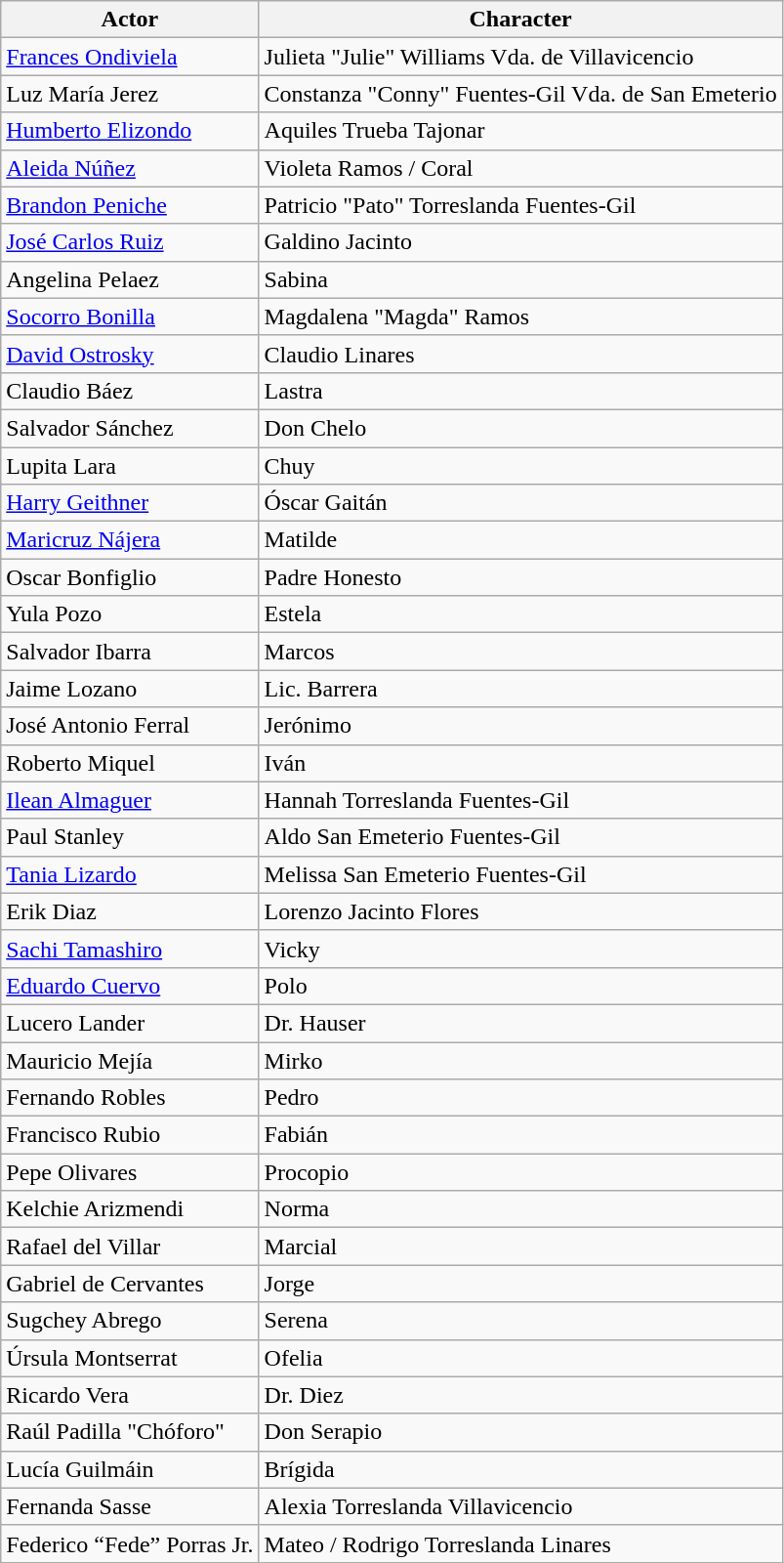<table class="wikitable">
<tr>
<th>Actor</th>
<th>Character</th>
</tr>
<tr>
<td><a href='#'>Frances Ondiviela</a></td>
<td>Julieta "Julie" Williams Vda. de Villavicencio</td>
</tr>
<tr>
<td>Luz María Jerez</td>
<td>Constanza "Conny" Fuentes-Gil Vda. de San Emeterio</td>
</tr>
<tr>
<td><a href='#'>Humberto Elizondo</a></td>
<td>Aquiles Trueba Tajonar</td>
</tr>
<tr>
<td><a href='#'>Aleida Núñez</a></td>
<td>Violeta Ramos / Coral</td>
</tr>
<tr>
<td><a href='#'>Brandon Peniche</a></td>
<td>Patricio "Pato" Torreslanda Fuentes-Gil</td>
</tr>
<tr>
<td><a href='#'>José Carlos Ruiz</a></td>
<td>Galdino Jacinto</td>
</tr>
<tr>
<td>Angelina Pelaez</td>
<td>Sabina</td>
</tr>
<tr>
<td><a href='#'>Socorro Bonilla</a></td>
<td>Magdalena "Magda" Ramos</td>
</tr>
<tr>
<td><a href='#'>David Ostrosky</a></td>
<td>Claudio Linares</td>
</tr>
<tr>
<td>Claudio Báez</td>
<td>Lastra</td>
</tr>
<tr>
<td>Salvador Sánchez</td>
<td>Don Chelo</td>
</tr>
<tr>
<td>Lupita Lara</td>
<td>Chuy</td>
</tr>
<tr>
<td><a href='#'>Harry Geithner</a></td>
<td>Óscar Gaitán</td>
</tr>
<tr>
<td><a href='#'>Maricruz Nájera</a></td>
<td>Matilde</td>
</tr>
<tr>
<td>Oscar Bonfiglio</td>
<td>Padre Honesto</td>
</tr>
<tr>
<td>Yula Pozo</td>
<td>Estela</td>
</tr>
<tr>
<td>Salvador Ibarra</td>
<td>Marcos</td>
</tr>
<tr>
<td>Jaime Lozano</td>
<td>Lic. Barrera</td>
</tr>
<tr>
<td>José Antonio Ferral</td>
<td>Jerónimo</td>
</tr>
<tr>
<td>Roberto Miquel</td>
<td>Iván</td>
</tr>
<tr>
<td><a href='#'>Ilean Almaguer</a></td>
<td>Hannah Torreslanda Fuentes-Gil</td>
</tr>
<tr>
<td>Paul Stanley</td>
<td>Aldo San Emeterio Fuentes-Gil</td>
</tr>
<tr>
<td><a href='#'>Tania Lizardo</a></td>
<td>Melissa San Emeterio Fuentes-Gil</td>
</tr>
<tr>
<td>Erik Diaz</td>
<td>Lorenzo Jacinto Flores</td>
</tr>
<tr>
<td><a href='#'>Sachi Tamashiro</a></td>
<td>Vicky</td>
</tr>
<tr>
<td><a href='#'>Eduardo Cuervo</a></td>
<td>Polo</td>
</tr>
<tr>
<td>Lucero Lander</td>
<td>Dr. Hauser</td>
</tr>
<tr>
<td>Mauricio Mejía</td>
<td>Mirko</td>
</tr>
<tr>
<td>Fernando Robles</td>
<td>Pedro</td>
</tr>
<tr>
<td>Francisco Rubio</td>
<td>Fabián</td>
</tr>
<tr>
<td>Pepe Olivares</td>
<td>Procopio</td>
</tr>
<tr>
<td>Kelchie Arizmendi</td>
<td>Norma</td>
</tr>
<tr>
<td>Rafael del Villar</td>
<td>Marcial</td>
</tr>
<tr>
<td>Gabriel de Cervantes</td>
<td>Jorge</td>
</tr>
<tr>
<td>Sugchey Abrego</td>
<td>Serena</td>
</tr>
<tr>
<td>Úrsula Montserrat</td>
<td>Ofelia</td>
</tr>
<tr>
<td>Ricardo Vera</td>
<td>Dr. Diez</td>
</tr>
<tr>
<td>Raúl Padilla "Chóforo"</td>
<td>Don Serapio</td>
</tr>
<tr>
<td>Lucía Guilmáin</td>
<td>Brígida</td>
</tr>
<tr>
<td>Fernanda Sasse</td>
<td>Alexia Torreslanda Villavicencio</td>
</tr>
<tr>
<td>Federico “Fede” Porras Jr.</td>
<td>Mateo / Rodrigo Torreslanda Linares</td>
</tr>
</table>
